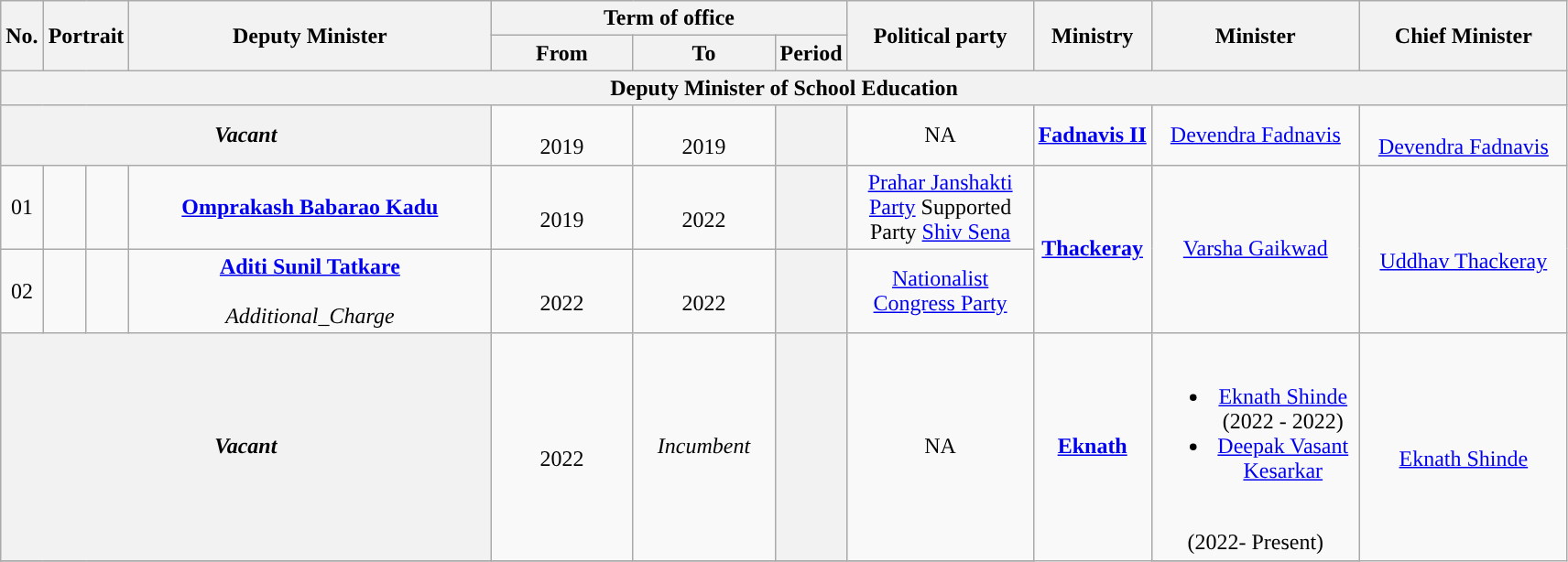<table class="wikitable" style="text-align:center">
<tr>
<th rowspan="2">No.</th>
<th rowspan="2" colspan="2">Portrait</th>
<th rowspan="2" style="width:16em">Deputy Minister<br></th>
<th colspan="3">Term of office</th>
<th rowspan="2" style="width:8em">Political party</th>
<th rowspan="2">Ministry</th>
<th rowspan="2" style="width:9em">Minister</th>
<th rowspan="2" style="width:9em">Chief Minister</th>
</tr>
<tr>
<th style="width:6em">From</th>
<th style="width:6em">To</th>
<th>Period</th>
</tr>
<tr>
<th colspan="11">Deputy Minister of School Education</th>
</tr>
<tr>
<th colspan="04"><strong><em> Vacant</em></strong></th>
<td><br>2019</td>
<td><br>2019</td>
<th></th>
<td>NA</td>
<td rowspan="1"><a href='#'><strong>Fadnavis II</strong></a></td>
<td><a href='#'>Devendra Fadnavis</a></td>
<td rowspan="1"> <br><a href='#'>Devendra Fadnavis</a></td>
</tr>
<tr>
<td>01</td>
<td style="color:inherit;background:"></td>
<td></td>
<td><strong><a href='#'>Omprakash Babarao Kadu</a></strong> <br> </td>
<td><br>2019</td>
<td><br>2022</td>
<th></th>
<td><a href='#'>Prahar Janshakti Party</a> Supported Party <a href='#'>Shiv Sena</a></td>
<td rowspan="2"><a href='#'><strong>Thackeray</strong></a></td>
<td rowspan="2"><a href='#'>Varsha Gaikwad</a></td>
<td rowspan="2"> <br><a href='#'>Uddhav Thackeray</a></td>
</tr>
<tr>
<td>02</td>
<td style="color:inherit;background:"></td>
<td></td>
<td><strong><a href='#'>Aditi Sunil Tatkare</a></strong> <br> <br><em>Additional_Charge</em></td>
<td><br>2022</td>
<td><br>2022</td>
<th></th>
<td><a href='#'>Nationalist Congress Party</a></td>
</tr>
<tr>
<th colspan="04"><strong><em>Vacant</em></strong></th>
<td><br>2022</td>
<td><em>Incumbent</em></td>
<th></th>
<td>NA</td>
<td rowspan="2"><a href='#'><strong>Eknath</strong></a></td>
<td><br><ul><li><a href='#'>Eknath Shinde</a><br>(2022 - 2022)</li><li><a href='#'>Deepak Vasant Kesarkar</a></li></ul><br> (2022- Present)</td>
<td rowspan="2"> <br><a href='#'>Eknath Shinde</a></td>
</tr>
<tr>
</tr>
</table>
